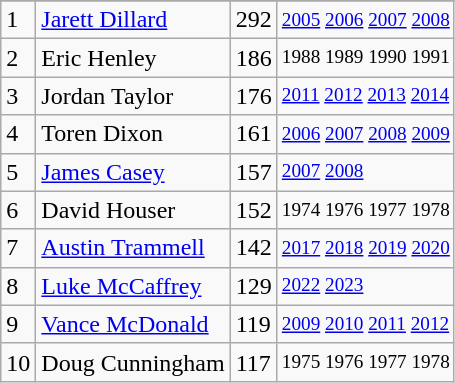<table class="wikitable">
<tr>
</tr>
<tr>
<td>1</td>
<td><a href='#'>Jarett Dillard</a></td>
<td>292</td>
<td style="font-size:80%;"><a href='#'>2005</a> <a href='#'>2006</a> <a href='#'>2007</a> <a href='#'>2008</a></td>
</tr>
<tr>
<td>2</td>
<td>Eric Henley</td>
<td>186</td>
<td style="font-size:80%;">1988 1989 1990 1991</td>
</tr>
<tr>
<td>3</td>
<td>Jordan Taylor</td>
<td>176</td>
<td style="font-size:80%;"><a href='#'>2011</a> <a href='#'>2012</a> <a href='#'>2013</a> <a href='#'>2014</a></td>
</tr>
<tr>
<td>4</td>
<td>Toren Dixon</td>
<td>161</td>
<td style="font-size:80%;"><a href='#'>2006</a> <a href='#'>2007</a> <a href='#'>2008</a> <a href='#'>2009</a></td>
</tr>
<tr>
<td>5</td>
<td><a href='#'>James Casey</a></td>
<td>157</td>
<td style="font-size:80%;"><a href='#'>2007</a> <a href='#'>2008</a></td>
</tr>
<tr>
<td>6</td>
<td>David Houser</td>
<td>152</td>
<td style="font-size:80%;">1974 1976 1977 1978</td>
</tr>
<tr>
<td>7</td>
<td><a href='#'>Austin Trammell</a></td>
<td>142</td>
<td style="font-size:80%;"><a href='#'>2017</a> <a href='#'>2018</a> <a href='#'>2019</a> <a href='#'>2020</a></td>
</tr>
<tr>
<td>8</td>
<td><a href='#'>Luke McCaffrey</a></td>
<td>129</td>
<td style="font-size:80%;"><a href='#'>2022</a> <a href='#'>2023</a></td>
</tr>
<tr>
<td>9</td>
<td><a href='#'>Vance McDonald</a></td>
<td>119</td>
<td style="font-size:80%;"><a href='#'>2009</a> <a href='#'>2010</a> <a href='#'>2011</a> <a href='#'>2012</a></td>
</tr>
<tr>
<td>10</td>
<td>Doug Cunningham</td>
<td>117</td>
<td style="font-size:80%;">1975 1976 1977 1978</td>
</tr>
</table>
